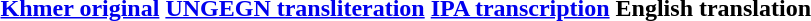<table>
<tr>
<th><a href='#'>Khmer original</a></th>
<th><a href='#'>UNGEGN transliteration</a></th>
<th><a href='#'>IPA transcription</a></th>
<th>English translation</th>
</tr>
<tr style="vertical-align:top; white-space:nowrap;">
<td></td>
<td></td>
<td></td>
<td></td>
</tr>
</table>
